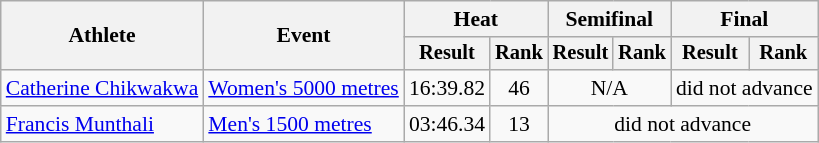<table class=wikitable style="font-size:90%">
<tr>
<th rowspan="2">Athlete</th>
<th rowspan="2">Event</th>
<th colspan="2">Heat</th>
<th colspan="2">Semifinal</th>
<th colspan="2">Final</th>
</tr>
<tr style="font-size:95%">
<th>Result</th>
<th>Rank</th>
<th>Result</th>
<th>Rank</th>
<th>Result</th>
<th>Rank</th>
</tr>
<tr align=center>
<td align=left><a href='#'>Catherine Chikwakwa</a></td>
<td align=left><a href='#'>Women's 5000 metres</a></td>
<td>16:39.82</td>
<td>46</td>
<td colspan=2>N/A</td>
<td colspan=2>did not advance</td>
</tr>
<tr align=center>
<td align=left><a href='#'>Francis Munthali</a></td>
<td align=left><a href='#'>Men's 1500 metres</a></td>
<td>03:46.34</td>
<td>13</td>
<td colspan=4>did not advance</td>
</tr>
</table>
